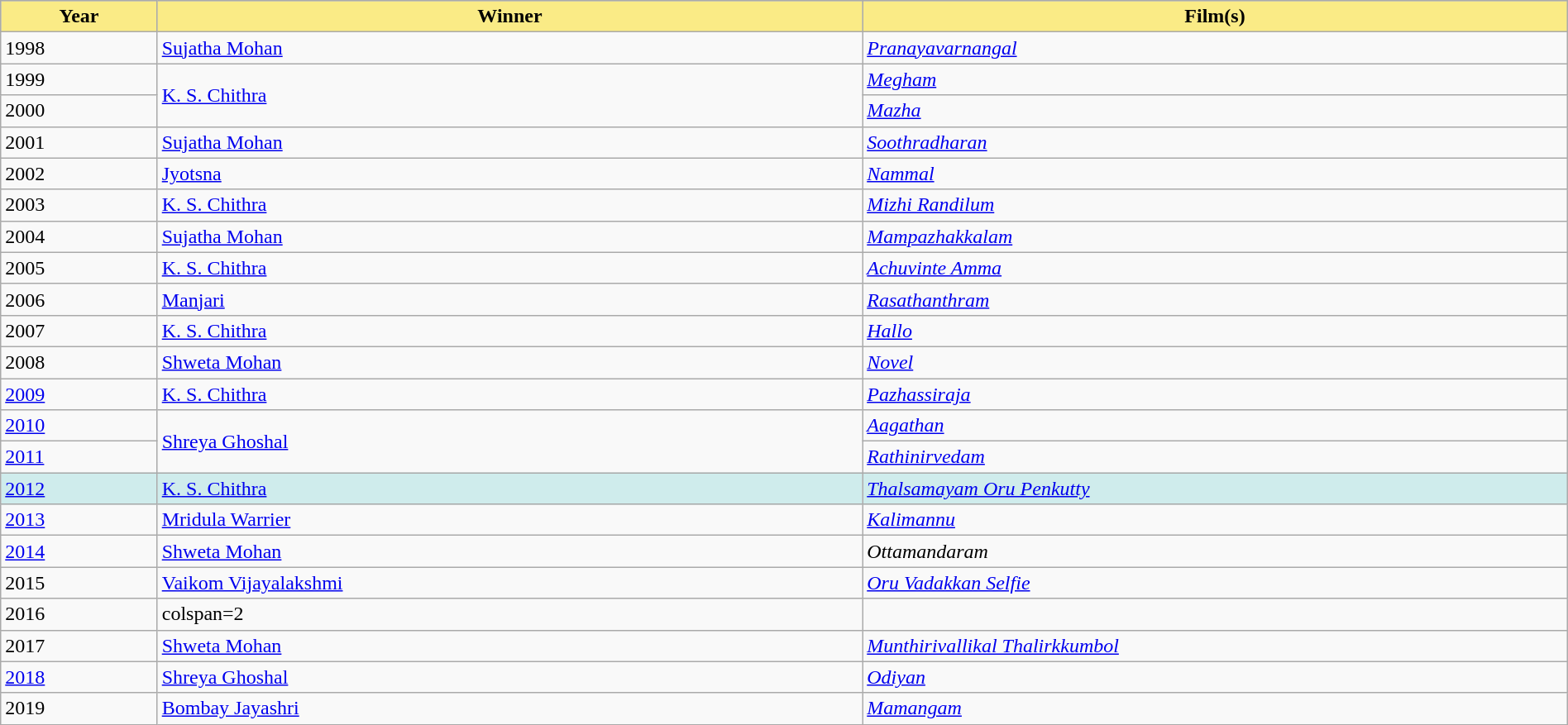<table class="wikitable" style="width:100%">
<tr bgcolor="#bebebe">
<th width="10%" style="background:#FAEB86">Year</th>
<th width="45%" style="background:#FAEB86">Winner</th>
<th width="45%" style="background:#FAEB86">Film(s)</th>
</tr>
<tr>
<td>1998</td>
<td><a href='#'>Sujatha Mohan</a></td>
<td><em><a href='#'>Pranayavarnangal</a></em></td>
</tr>
<tr>
<td>1999</td>
<td rowspan="2"><a href='#'>K. S. Chithra</a></td>
<td><em><a href='#'>Megham</a></em></td>
</tr>
<tr>
<td>2000</td>
<td><em><a href='#'>Mazha</a></em></td>
</tr>
<tr>
<td>2001</td>
<td><a href='#'>Sujatha Mohan</a></td>
<td><em><a href='#'>Soothradharan</a></em></td>
</tr>
<tr>
<td>2002</td>
<td><a href='#'>Jyotsna</a></td>
<td><em><a href='#'>Nammal</a></em></td>
</tr>
<tr>
<td>2003</td>
<td><a href='#'>K. S. Chithra</a></td>
<td><em><a href='#'>Mizhi Randilum</a></em></td>
</tr>
<tr>
<td>2004</td>
<td><a href='#'>Sujatha Mohan</a></td>
<td><em><a href='#'>Mampazhakkalam</a></em></td>
</tr>
<tr>
<td>2005</td>
<td><a href='#'>K. S. Chithra</a></td>
<td><em><a href='#'>Achuvinte Amma</a></em></td>
</tr>
<tr>
<td>2006</td>
<td><a href='#'>Manjari</a></td>
<td><em><a href='#'>Rasathanthram</a></em></td>
</tr>
<tr>
<td>2007</td>
<td><a href='#'>K. S. Chithra</a></td>
<td><em><a href='#'>Hallo</a></em></td>
</tr>
<tr>
<td>2008</td>
<td><a href='#'>Shweta Mohan</a></td>
<td><em><a href='#'>Novel</a></em></td>
</tr>
<tr>
<td><a href='#'>2009</a></td>
<td><a href='#'>K. S. Chithra</a></td>
<td><em><a href='#'>Pazhassiraja</a></em></td>
</tr>
<tr>
<td><a href='#'>2010</a></td>
<td rowspan="2"><a href='#'>Shreya Ghoshal</a></td>
<td><em><a href='#'>Aagathan</a></em></td>
</tr>
<tr>
<td><a href='#'>2011</a></td>
<td><em><a href='#'>Rathinirvedam</a></em></td>
</tr>
<tr bgcolor="#cfecec">
<td><a href='#'>2012</a></td>
<td><a href='#'>K. S. Chithra</a></td>
<td><em><a href='#'>Thalsamayam Oru Penkutty</a></em></td>
</tr>
<tr>
<td><a href='#'>2013</a></td>
<td><a href='#'>Mridula Warrier</a></td>
<td><em><a href='#'>Kalimannu</a></em></td>
</tr>
<tr>
<td><a href='#'>2014</a></td>
<td><a href='#'>Shweta Mohan</a></td>
<td><em>Ottamandaram</em></td>
</tr>
<tr>
<td>2015</td>
<td><a href='#'>Vaikom Vijayalakshmi</a></td>
<td><em><a href='#'>Oru Vadakkan Selfie</a></em></td>
</tr>
<tr>
<td>2016</td>
<td>colspan=2 </td>
</tr>
<tr>
<td>2017</td>
<td><a href='#'>Shweta Mohan</a></td>
<td><em><a href='#'>Munthirivallikal Thalirkkumbol</a></em></td>
</tr>
<tr>
<td><a href='#'>2018</a></td>
<td><a href='#'>Shreya Ghoshal</a></td>
<td><em><a href='#'>Odiyan</a></em></td>
</tr>
<tr>
<td>2019</td>
<td><a href='#'>Bombay Jayashri</a></td>
<td><em><a href='#'>Mamangam</a></em></td>
</tr>
</table>
